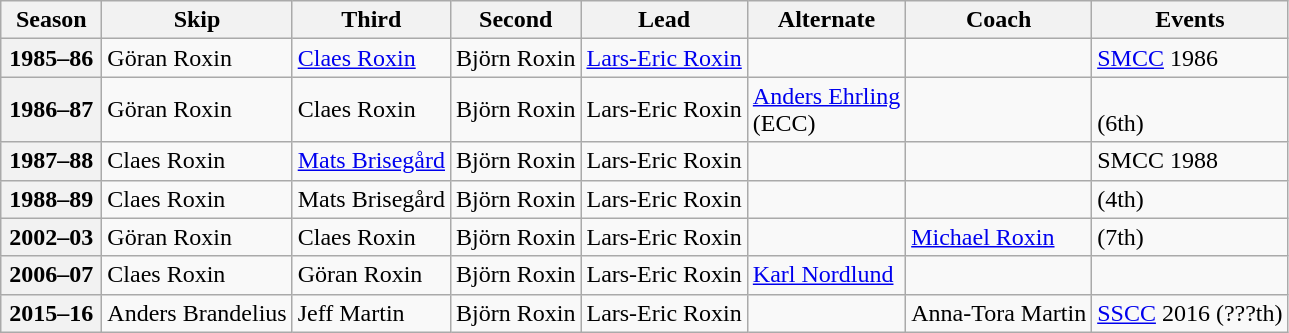<table class="wikitable">
<tr>
<th scope="col" width=60>Season</th>
<th scope="col">Skip</th>
<th scope="col">Third</th>
<th scope="col">Second</th>
<th scope="col">Lead</th>
<th scope="col">Alternate</th>
<th scope="col">Coach</th>
<th scope="col">Events</th>
</tr>
<tr>
<th scope="row">1985–86</th>
<td>Göran Roxin</td>
<td><a href='#'>Claes Roxin</a></td>
<td>Björn Roxin</td>
<td><a href='#'>Lars-Eric Roxin</a></td>
<td></td>
<td></td>
<td><a href='#'>SMCC</a> 1986 </td>
</tr>
<tr>
<th scope="row">1986–87</th>
<td>Göran Roxin</td>
<td>Claes Roxin</td>
<td>Björn Roxin</td>
<td>Lars-Eric Roxin</td>
<td><a href='#'>Anders Ehrling</a><br>(ECC)</td>
<td></td>
<td> <br> (6th)</td>
</tr>
<tr>
<th scope="row">1987–88</th>
<td>Claes Roxin</td>
<td><a href='#'>Mats Brisegård</a></td>
<td>Björn Roxin</td>
<td>Lars-Eric Roxin</td>
<td></td>
<td></td>
<td>SMCC 1988 </td>
</tr>
<tr>
<th scope="row">1988–89</th>
<td>Claes Roxin</td>
<td>Mats Brisegård</td>
<td>Björn Roxin</td>
<td>Lars-Eric Roxin</td>
<td></td>
<td></td>
<td> (4th)</td>
</tr>
<tr>
<th scope="row">2002–03</th>
<td>Göran Roxin</td>
<td>Claes Roxin</td>
<td>Björn Roxin</td>
<td>Lars-Eric Roxin</td>
<td></td>
<td><a href='#'>Michael Roxin</a></td>
<td> (7th)</td>
</tr>
<tr>
<th scope="row">2006–07</th>
<td>Claes Roxin</td>
<td>Göran Roxin</td>
<td>Björn Roxin</td>
<td>Lars-Eric Roxin</td>
<td><a href='#'>Karl Nordlund</a></td>
<td></td>
<td> </td>
</tr>
<tr>
<th scope="row">2015–16</th>
<td>Anders Brandelius</td>
<td>Jeff Martin</td>
<td>Björn Roxin</td>
<td>Lars-Eric Roxin</td>
<td></td>
<td>Anna-Tora Martin</td>
<td><a href='#'>SSCC</a> 2016 (???th)</td>
</tr>
</table>
